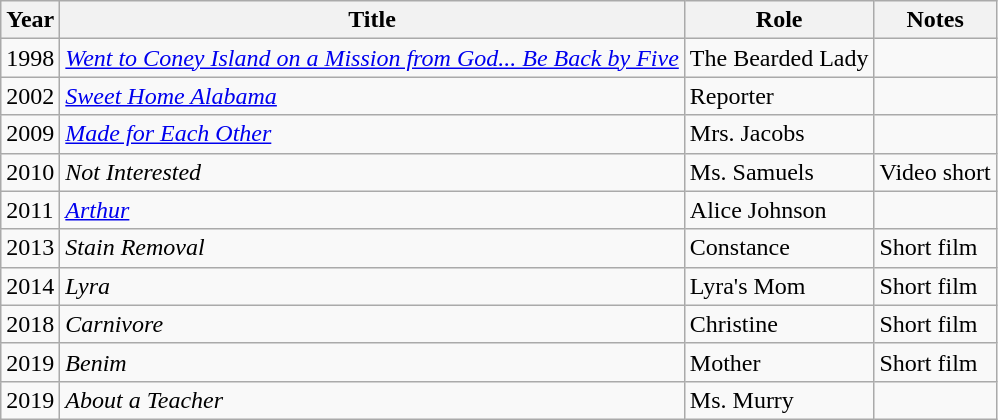<table class="wikitable sortable">
<tr>
<th>Year</th>
<th>Title</th>
<th>Role</th>
<th class="unsortable">Notes</th>
</tr>
<tr>
<td>1998</td>
<td><em><a href='#'>Went to Coney Island on a Mission from God... Be Back by Five</a></em></td>
<td>The Bearded Lady</td>
<td></td>
</tr>
<tr>
<td>2002</td>
<td><em><a href='#'>Sweet Home Alabama</a></em></td>
<td>Reporter</td>
<td></td>
</tr>
<tr>
<td>2009</td>
<td><em><a href='#'>Made for Each Other</a></em></td>
<td>Mrs. Jacobs</td>
<td></td>
</tr>
<tr>
<td>2010</td>
<td><em>Not Interested</em></td>
<td>Ms. Samuels</td>
<td>Video short</td>
</tr>
<tr>
<td>2011</td>
<td><em><a href='#'>Arthur</a></em></td>
<td>Alice Johnson</td>
<td></td>
</tr>
<tr>
<td>2013</td>
<td><em>Stain Removal</em></td>
<td>Constance</td>
<td>Short film</td>
</tr>
<tr>
<td>2014</td>
<td><em>Lyra</em></td>
<td>Lyra's Mom</td>
<td>Short film</td>
</tr>
<tr>
<td>2018</td>
<td><em>Carnivore</em></td>
<td>Christine</td>
<td>Short film</td>
</tr>
<tr>
<td>2019</td>
<td><em>Benim</em></td>
<td>Mother</td>
<td>Short film</td>
</tr>
<tr>
<td>2019</td>
<td><em>About a Teacher</em></td>
<td>Ms. Murry</td>
<td></td>
</tr>
</table>
